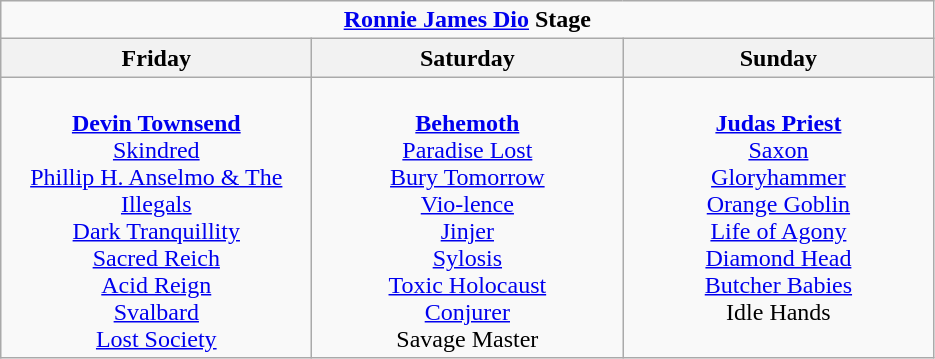<table class="wikitable">
<tr>
<td colspan="3" align="center"><strong><a href='#'>Ronnie James Dio</a> Stage</strong></td>
</tr>
<tr>
<th>Friday</th>
<th>Saturday</th>
<th>Sunday</th>
</tr>
<tr>
<td valign="top" align="center" width=200><br><strong><a href='#'>Devin Townsend</a></strong><br>
<a href='#'>Skindred</a><br>
<a href='#'>Phillip H. Anselmo & The Illegals</a><br>
<a href='#'>Dark Tranquillity</a><br>
<a href='#'>Sacred Reich</a><br>
<a href='#'>Acid Reign</a><br>
<a href='#'>Svalbard</a><br>
<a href='#'>Lost Society</a><br></td>
<td valign="top" align="center" width=200><br><strong><a href='#'>Behemoth</a></strong><br>
<a href='#'>Paradise Lost</a><br>
<a href='#'>Bury Tomorrow</a><br>
<a href='#'>Vio-lence</a><br>
<a href='#'>Jinjer</a><br>
<a href='#'>Sylosis</a><br>
<a href='#'>Toxic Holocaust</a><br>
<a href='#'>Conjurer</a><br>
Savage Master</td>
<td valign="top" align="center" width=200><br><strong><a href='#'>Judas Priest</a></strong><br>
<a href='#'>Saxon</a><br>
<a href='#'>Gloryhammer</a><br>
<a href='#'>Orange Goblin</a><br>
<a href='#'>Life of Agony</a><br>
<a href='#'>Diamond Head</a><br>
<a href='#'>Butcher Babies</a><br>
Idle Hands</td>
</tr>
</table>
